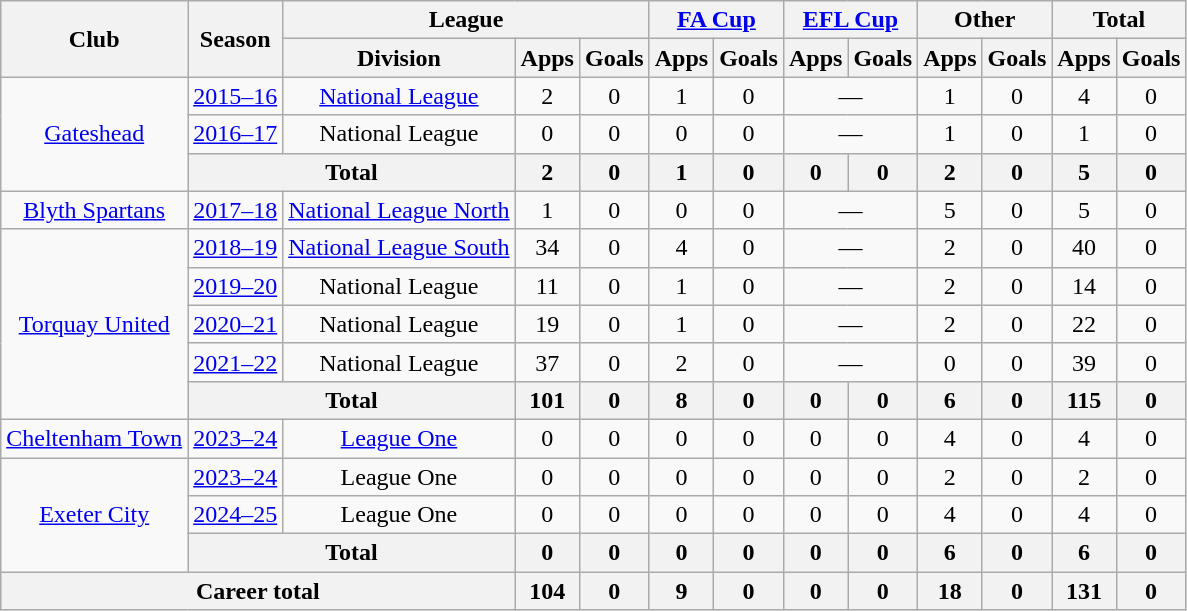<table class=wikitable style="text-align: center">
<tr>
<th rowspan=2>Club</th>
<th rowspan=2>Season</th>
<th colspan=3>League</th>
<th colspan=2><a href='#'>FA Cup</a></th>
<th colspan=2><a href='#'>EFL Cup</a></th>
<th colspan=2>Other</th>
<th colspan=2>Total</th>
</tr>
<tr>
<th>Division</th>
<th>Apps</th>
<th>Goals</th>
<th>Apps</th>
<th>Goals</th>
<th>Apps</th>
<th>Goals</th>
<th>Apps</th>
<th>Goals</th>
<th>Apps</th>
<th>Goals</th>
</tr>
<tr>
<td rowspan=3><a href='#'>Gateshead</a></td>
<td><a href='#'>2015–16</a></td>
<td><a href='#'>National League</a></td>
<td>2</td>
<td>0</td>
<td>1</td>
<td>0</td>
<td colspan=2>—</td>
<td>1</td>
<td>0</td>
<td>4</td>
<td>0</td>
</tr>
<tr>
<td><a href='#'>2016–17</a></td>
<td>National League</td>
<td>0</td>
<td>0</td>
<td>0</td>
<td>0</td>
<td colspan=2>—</td>
<td>1</td>
<td>0</td>
<td>1</td>
<td>0</td>
</tr>
<tr>
<th colspan=2>Total</th>
<th>2</th>
<th>0</th>
<th>1</th>
<th>0</th>
<th>0</th>
<th>0</th>
<th>2</th>
<th>0</th>
<th>5</th>
<th>0</th>
</tr>
<tr>
<td><a href='#'>Blyth Spartans</a></td>
<td><a href='#'>2017–18</a></td>
<td><a href='#'>National League North</a></td>
<td>1</td>
<td>0</td>
<td>0</td>
<td>0</td>
<td colspan=2>—</td>
<td>5</td>
<td>0</td>
<td>5</td>
<td>0</td>
</tr>
<tr>
<td rowspan=5><a href='#'>Torquay United</a></td>
<td><a href='#'>2018–19</a></td>
<td><a href='#'>National League South</a></td>
<td>34</td>
<td>0</td>
<td>4</td>
<td>0</td>
<td colspan=2>—</td>
<td>2</td>
<td>0</td>
<td>40</td>
<td>0</td>
</tr>
<tr>
<td><a href='#'>2019–20</a></td>
<td>National League</td>
<td>11</td>
<td>0</td>
<td>1</td>
<td>0</td>
<td colspan=2>—</td>
<td>2</td>
<td>0</td>
<td>14</td>
<td>0</td>
</tr>
<tr>
<td><a href='#'>2020–21</a></td>
<td>National League</td>
<td>19</td>
<td>0</td>
<td>1</td>
<td>0</td>
<td colspan=2>—</td>
<td>2</td>
<td>0</td>
<td>22</td>
<td>0</td>
</tr>
<tr>
<td><a href='#'>2021–22</a></td>
<td>National League</td>
<td>37</td>
<td>0</td>
<td>2</td>
<td>0</td>
<td colspan=2>—</td>
<td>0</td>
<td>0</td>
<td>39</td>
<td>0</td>
</tr>
<tr>
<th colspan=2>Total</th>
<th>101</th>
<th>0</th>
<th>8</th>
<th>0</th>
<th>0</th>
<th>0</th>
<th>6</th>
<th>0</th>
<th>115</th>
<th>0</th>
</tr>
<tr>
<td><a href='#'>Cheltenham Town</a></td>
<td><a href='#'>2023–24</a></td>
<td><a href='#'>League One</a></td>
<td>0</td>
<td>0</td>
<td>0</td>
<td>0</td>
<td>0</td>
<td>0</td>
<td>4</td>
<td>0</td>
<td>4</td>
<td>0</td>
</tr>
<tr>
<td rowspan=3><a href='#'>Exeter City</a></td>
<td><a href='#'>2023–24</a></td>
<td>League One</td>
<td>0</td>
<td>0</td>
<td>0</td>
<td>0</td>
<td>0</td>
<td>0</td>
<td>2</td>
<td>0</td>
<td>2</td>
<td>0</td>
</tr>
<tr>
<td><a href='#'>2024–25</a></td>
<td>League One</td>
<td>0</td>
<td>0</td>
<td>0</td>
<td>0</td>
<td>0</td>
<td>0</td>
<td>4</td>
<td>0</td>
<td>4</td>
<td>0</td>
</tr>
<tr>
<th colspan=2>Total</th>
<th>0</th>
<th>0</th>
<th>0</th>
<th>0</th>
<th>0</th>
<th>0</th>
<th>6</th>
<th>0</th>
<th>6</th>
<th>0</th>
</tr>
<tr>
<th colspan=3>Career total</th>
<th>104</th>
<th>0</th>
<th>9</th>
<th>0</th>
<th>0</th>
<th>0</th>
<th>18</th>
<th>0</th>
<th>131</th>
<th>0</th>
</tr>
</table>
